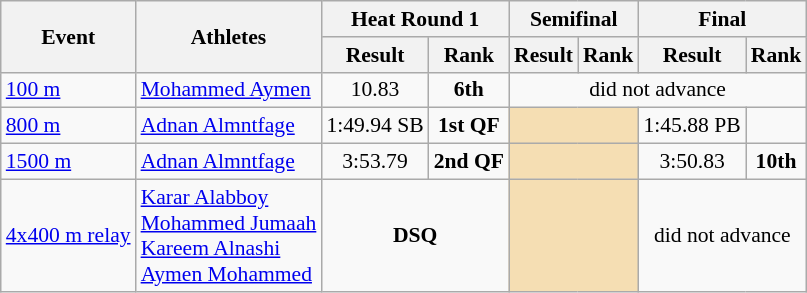<table class=wikitable  style="font-size:90%">
<tr>
<th rowspan=2>Event</th>
<th rowspan=2>Athletes</th>
<th colspan=2>Heat Round 1</th>
<th colspan=2>Semifinal</th>
<th colspan=2>Final</th>
</tr>
<tr>
<th>Result</th>
<th>Rank</th>
<th>Result</th>
<th>Rank</th>
<th>Result</th>
<th>Rank</th>
</tr>
<tr>
<td><a href='#'>100 m</a></td>
<td><a href='#'>Mohammed Aymen</a></td>
<td align=center>10.83</td>
<td align=center><strong>6th</strong></td>
<td align=center colspan="4">did not advance</td>
</tr>
<tr>
<td><a href='#'>800 m</a></td>
<td><a href='#'>Adnan Almntfage</a></td>
<td align=center>1:49.94 SB</td>
<td align=center><strong>1st QF</strong></td>
<td colspan="2" style="text-align:center; background:wheat;"></td>
<td align=center>1:45.88 PB</td>
<td align=center></td>
</tr>
<tr>
<td><a href='#'>1500 m</a></td>
<td><a href='#'>Adnan Almntfage</a></td>
<td align=center>3:53.79</td>
<td align=center><strong>2nd QF</strong></td>
<td colspan="2" style="text-align:center; background:wheat;"></td>
<td align=center>3:50.83</td>
<td align=center><strong>10th</strong></td>
</tr>
<tr>
<td><a href='#'>4x400 m relay</a></td>
<td><a href='#'>Karar Alabboy</a><br><a href='#'>Mohammed Jumaah</a><br><a href='#'>Kareem Alnashi</a><br><a href='#'>Aymen Mohammed</a></td>
<td align=center colspan=2><strong>DSQ</strong></td>
<td colspan="2" style="text-align:center; background:wheat;"></td>
<td align=center colspan=2>did not advance</td>
</tr>
</table>
